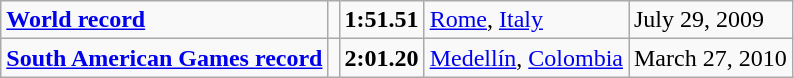<table class="wikitable">
<tr>
<td><strong><a href='#'>World record</a></strong></td>
<td></td>
<td><strong>1:51.51</strong></td>
<td><a href='#'>Rome</a>, <a href='#'>Italy</a></td>
<td>July 29, 2009</td>
</tr>
<tr>
<td><strong><a href='#'>South American Games record</a></strong></td>
<td></td>
<td><strong>2:01.20</strong></td>
<td><a href='#'>Medellín</a>, <a href='#'>Colombia</a></td>
<td>March 27, 2010</td>
</tr>
</table>
